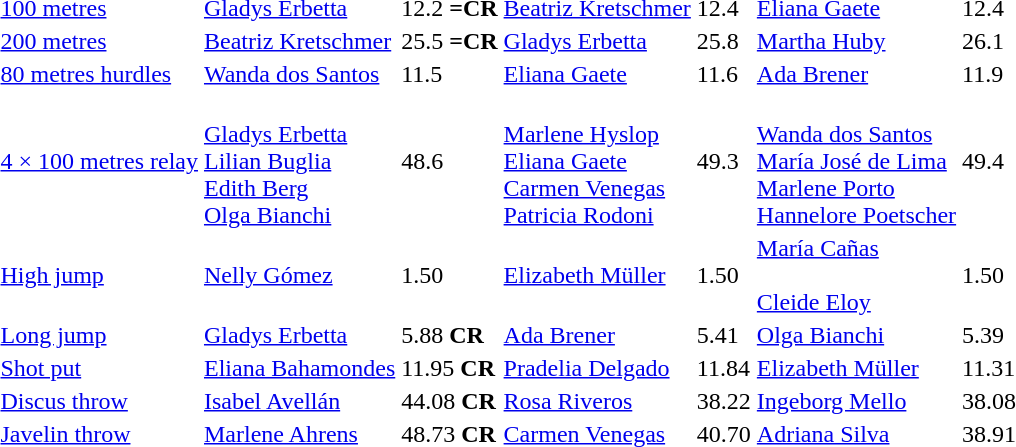<table>
<tr>
<td><a href='#'>100 metres</a></td>
<td><a href='#'>Gladys Erbetta</a><br> </td>
<td>12.2 <strong>=CR</strong></td>
<td><a href='#'>Beatriz Kretschmer</a><br> </td>
<td>12.4</td>
<td><a href='#'>Eliana Gaete</a><br> </td>
<td>12.4</td>
</tr>
<tr>
<td><a href='#'>200 metres</a></td>
<td><a href='#'>Beatriz Kretschmer</a><br> </td>
<td>25.5 <strong>=CR</strong></td>
<td><a href='#'>Gladys Erbetta</a><br> </td>
<td>25.8</td>
<td><a href='#'>Martha Huby</a><br> </td>
<td>26.1</td>
</tr>
<tr>
<td><a href='#'>80 metres hurdles</a></td>
<td><a href='#'>Wanda dos Santos</a><br> </td>
<td>11.5</td>
<td><a href='#'>Eliana Gaete</a><br> </td>
<td>11.6</td>
<td><a href='#'>Ada Brener</a><br> </td>
<td>11.9</td>
</tr>
<tr>
<td><a href='#'>4 × 100 metres relay</a></td>
<td><br><a href='#'>Gladys Erbetta</a><br><a href='#'>Lilian Buglia</a><br><a href='#'>Edith Berg</a><br><a href='#'>Olga Bianchi</a></td>
<td>48.6</td>
<td><br><a href='#'>Marlene Hyslop</a><br><a href='#'>Eliana Gaete</a><br><a href='#'>Carmen Venegas</a><br><a href='#'>Patricia Rodoni</a></td>
<td>49.3</td>
<td><br><a href='#'>Wanda dos Santos</a><br><a href='#'>María José de Lima</a><br><a href='#'>Marlene Porto</a><br><a href='#'>Hannelore Poetscher</a></td>
<td>49.4</td>
</tr>
<tr>
<td><a href='#'>High jump</a></td>
<td><a href='#'>Nelly Gómez</a><br> </td>
<td>1.50</td>
<td><a href='#'>Elizabeth Müller</a><br> </td>
<td>1.50</td>
<td><a href='#'>María Cañas</a> <br> <br> <a href='#'>Cleide Eloy</a><br> </td>
<td>1.50</td>
</tr>
<tr>
<td><a href='#'>Long jump</a></td>
<td><a href='#'>Gladys Erbetta</a><br> </td>
<td>5.88 <strong>CR</strong></td>
<td><a href='#'>Ada Brener</a><br> </td>
<td>5.41</td>
<td><a href='#'>Olga Bianchi</a><br> </td>
<td>5.39</td>
</tr>
<tr>
<td><a href='#'>Shot put</a></td>
<td><a href='#'>Eliana Bahamondes</a><br> </td>
<td>11.95 <strong>CR</strong></td>
<td><a href='#'>Pradelia Delgado</a><br> </td>
<td>11.84</td>
<td><a href='#'>Elizabeth Müller</a><br> </td>
<td>11.31</td>
</tr>
<tr>
<td><a href='#'>Discus throw</a></td>
<td><a href='#'>Isabel Avellán</a><br> </td>
<td>44.08 <strong>CR</strong></td>
<td><a href='#'>Rosa Riveros</a><br> </td>
<td>38.22</td>
<td><a href='#'>Ingeborg Mello</a><br> </td>
<td>38.08</td>
</tr>
<tr>
<td><a href='#'>Javelin throw</a></td>
<td><a href='#'>Marlene Ahrens</a><br> </td>
<td>48.73 <strong>CR</strong></td>
<td><a href='#'>Carmen Venegas</a><br> </td>
<td>40.70</td>
<td><a href='#'>Adriana Silva</a><br> </td>
<td>38.91</td>
</tr>
</table>
